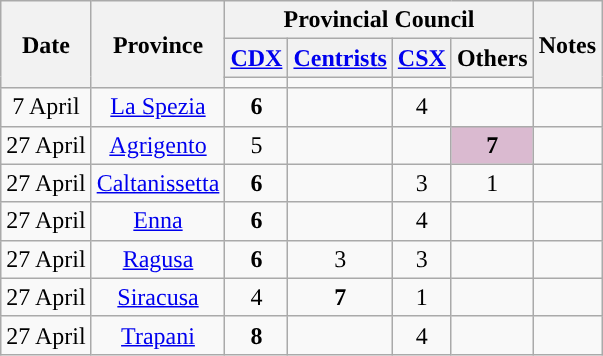<table class="wikitable" style="text-align:center">
<tr>
<th rowspan="3">Date</th>
<th rowspan="3"><strong>Province</strong></th>
<th colspan="4"><strong>Provincial Council</strong></th>
<th rowspan="3">Notes</th>
</tr>
<tr>
<th><a href='#'>CDX</a></th>
<th><a href='#'>Centrists</a></th>
<th><a href='#'>CSX</a></th>
<th>Others</th>
</tr>
<tr>
<td></td>
<td></td>
<td></td>
<td></td>
</tr>
<tr>
<td>7 April</td>
<td><a href='#'>La Spezia</a></td>
<td><strong>6</strong></td>
<td></td>
<td>4</td>
<td></td>
<td></td>
</tr>
<tr>
<td>27 April</td>
<td><a href='#'>Agrigento</a></td>
<td>5</td>
<td></td>
<td></td>
<td bgcolor="#DABAD0"><strong>7</strong></td>
<td></td>
</tr>
<tr>
<td>27 April</td>
<td><a href='#'>Caltanissetta</a></td>
<td><strong>6</strong></td>
<td></td>
<td>3</td>
<td>1</td>
<td></td>
</tr>
<tr>
<td>27 April</td>
<td><a href='#'>Enna</a></td>
<td><strong>6</strong></td>
<td></td>
<td>4</td>
<td></td>
<td></td>
</tr>
<tr>
<td>27 April</td>
<td><a href='#'>Ragusa</a></td>
<td><strong>6</strong></td>
<td>3</td>
<td>3</td>
<td></td>
<td></td>
</tr>
<tr>
<td>27 April</td>
<td><a href='#'>Siracusa</a></td>
<td>4</td>
<td><strong>7</strong></td>
<td>1</td>
<td></td>
<td></td>
</tr>
<tr>
<td>27 April</td>
<td><a href='#'>Trapani</a></td>
<td><strong>8</strong></td>
<td></td>
<td>4</td>
<td></td>
<td></td>
</tr>
</table>
